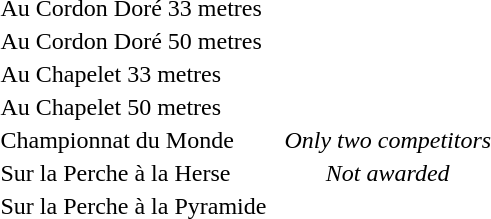<table>
<tr>
<td>Au Cordon Doré 33 metres<br></td>
<td></td>
<td></td>
<td></td>
</tr>
<tr>
<td>Au Cordon Doré 50 metres<br></td>
<td></td>
<td></td>
<td></td>
</tr>
<tr>
<td>Au Chapelet 33 metres<br></td>
<td></td>
<td></td>
<td></td>
</tr>
<tr>
<td>Au Chapelet 50 metres<br></td>
<td></td>
<td></td>
<td></td>
</tr>
<tr>
<td>Championnat du Monde<br></td>
<td></td>
<td></td>
<td align=center><em>Only two competitors</em></td>
</tr>
<tr>
<td rowspan=2>Sur la Perche à la Herse<br></td>
<td rowspan=2></td>
<td></td>
<td rowspan=2 align=center><em>Not awarded</em></td>
</tr>
<tr>
<td></td>
</tr>
<tr>
<td nowrap>Sur la Perche à la Pyramide<br></td>
<td></td>
<td></td>
<td></td>
</tr>
</table>
